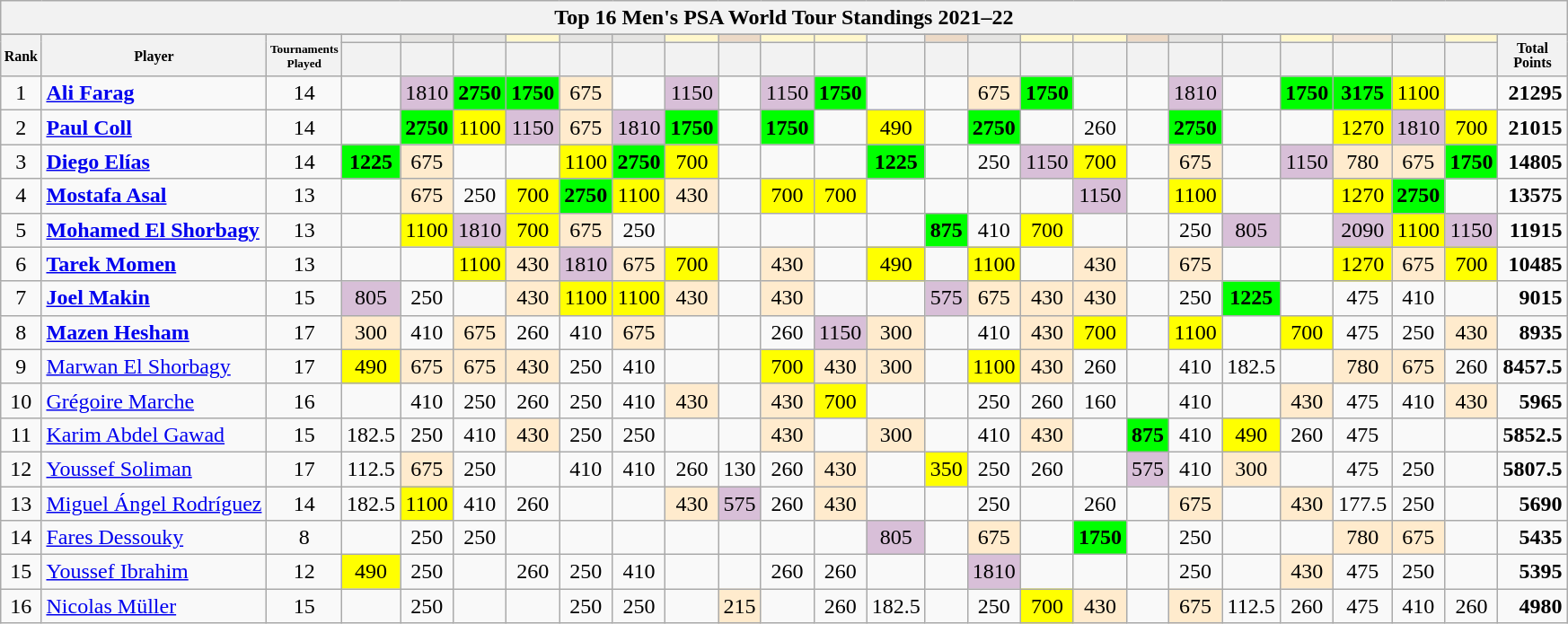<table class="wikitable sortable">
<tr>
<th colspan=27 align="center">Top 16 Men's PSA World Tour Standings 2021–22</th>
</tr>
<tr>
</tr>
<tr style="font-size:8pt;font-weight:bold">
<th rowspan=2 align="center">Rank</th>
<th rowspan=2 align="center">Player</th>
<th rowspan=2 align="center"><small>Tournaments<br>Played</small></th>
<th style="background:#f2f2f2;"><small></small></th>
<th style="background:#E5E4E2;"><small></small></th>
<th style="background:#E5E4E2;"><small></small></th>
<th style="background:#fff7cc;"><small></small></th>
<th style="background:#E5E4E2;"><small></small></th>
<th style="background:#E5E4E2;"><small></small></th>
<th style="background:#fff7cc;"><small></small></th>
<th style="background:#ecd9c6;"><small></small></th>
<th style="background:#fff7cc;"><small></small></th>
<th style="background:#fff7cc;"><small></small></th>
<th style="background:#f2f2f2;"><small></small></th>
<th style="background:#ecd9c6;"><small></small></th>
<th style="background:#E5E4E2;"><small></small></th>
<th style="background:#fff7cc;"><small></small></th>
<th style="background:#fff7cc;"><small></small></th>
<th style="background:#ecd9c6;"><small></small></th>
<th style="background:#E5E4E2;"><small></small></th>
<th style="background:#f2f2f2;"><small></small></th>
<th style="background:#fff7cc;"><small></small></th>
<th style="background:#F3E6D7;"><small></small></th>
<th style="background:#E5E4E2;"><small></small></th>
<th style="background:#fff7cc;"><small></small></th>
<th rowspan=2 align="center">Total<br>Points</th>
</tr>
<tr>
<th data-sort-type=number> </th>
<th data-sort-type=number></th>
<th data-sort-type=number></th>
<th data-sort-type=number></th>
<th data-sort-type=number></th>
<th data-sort-type=number></th>
<th data-sort-type=number></th>
<th data-sort-type=number></th>
<th data-sort-type=number></th>
<th data-sort-type=number></th>
<th data-sort-type=number></th>
<th data-sort-type=number></th>
<th data-sort-type=number></th>
<th data-sort-type=number></th>
<th data-sort-type=number></th>
<th data-sort-type=number></th>
<th data-sort-type=number></th>
<th data-sort-type=number></th>
<th data-sort-type=number></th>
<th data-sort-type=number></th>
<th data-sort-type=number></th>
<th data-sort-type=number></th>
</tr>
<tr>
<td align=center>1</td>
<td> <strong><a href='#'>Ali Farag</a></strong></td>
<td align=center>14</td>
<td align=center></td>
<td align=center style="background:#D8BFD8">1810</td>
<td align=center style="background:#00ff00"><strong>2750</strong></td>
<td align=center style="background:#00ff00"><strong>1750</strong></td>
<td align=center style="background:#ffebcd">675</td>
<td align=center></td>
<td align=center style="background:#D8BFD8">1150</td>
<td align=center></td>
<td align=center style="background:#D8BFD8">1150</td>
<td align=center style="background:#00ff00"><strong>1750</strong></td>
<td align=center></td>
<td align=center></td>
<td align=center style="background:#ffebcd">675</td>
<td align=center style="background:#00ff00"><strong>1750</strong></td>
<td align=center></td>
<td align=center></td>
<td align=center style="background:#D8BFD8">1810</td>
<td align=center></td>
<td align=center style="background:#00ff00"><strong>1750</strong></td>
<td align=center style="background:#00ff00"><strong>3175</strong></td>
<td align=center style="background:#ffff00">1100</td>
<td align=center></td>
<td align=right><strong>21295</strong></td>
</tr>
<tr>
<td align=center>2</td>
<td> <strong><a href='#'>Paul Coll</a></strong></td>
<td align=center>14</td>
<td align=center></td>
<td align=center style="background:#00ff00"><strong>2750</strong></td>
<td align=center style="background:#ffff00">1100</td>
<td align=center style="background:#D8BFD8">1150</td>
<td align=center style="background:#ffebcd">675</td>
<td align=center style="background:#D8BFD8">1810</td>
<td align=center style="background:#00ff00"><strong>1750</strong></td>
<td align=center></td>
<td align=center style="background:#00ff00"><strong>1750</strong></td>
<td align=center></td>
<td align=center style="background:#ffff00">490</td>
<td align=center></td>
<td align=center style="background:#00ff00"><strong>2750</strong></td>
<td align=center></td>
<td align=center>260</td>
<td align=center></td>
<td align=center style="background:#00ff00"><strong>2750</strong></td>
<td align=center></td>
<td align=center></td>
<td align=center style="background:#ffff00">1270</td>
<td align=center style="background:#D8BFD8">1810</td>
<td align=center style="background:#ffff00">700</td>
<td align=right><strong>21015</strong></td>
</tr>
<tr>
<td align=center>3</td>
<td> <strong><a href='#'>Diego Elías</a></strong></td>
<td align=center>14</td>
<td align=center style="background:#00ff00"><strong>1225</strong></td>
<td align=center style="background:#ffebcd">675</td>
<td align=center></td>
<td align=center></td>
<td align=center style="background:#ffff00">1100</td>
<td align=center style="background:#00ff00"><strong>2750</strong></td>
<td align=center style="background:#ffff00">700</td>
<td align=center></td>
<td align=center></td>
<td align=center></td>
<td align=center style="background:#00ff00"><strong>1225</strong></td>
<td align=center></td>
<td align=center>250</td>
<td align=center style="background:#D8BFD8">1150</td>
<td align=center style="background:#ffff00">700</td>
<td align=center></td>
<td align=center style="background:#ffebcd">675</td>
<td align=center></td>
<td align=center style="background:#D8BFD8">1150</td>
<td align=center style="background:#ffebcd">780</td>
<td align=center style="background:#ffebcd">675</td>
<td align=center style="background:#00ff00"><strong>1750</strong></td>
<td align=right><strong>14805</strong></td>
</tr>
<tr>
<td align=center>4</td>
<td> <strong><a href='#'>Mostafa Asal</a></strong></td>
<td align=center>13</td>
<td align=center></td>
<td align=center style="background:#ffebcd">675</td>
<td align=center>250</td>
<td align=center style="background:#ffff00">700</td>
<td align=center style="background:#00ff00"><strong>2750</strong></td>
<td align=center style="background:#ffff00">1100</td>
<td align=center style="background:#ffebcd">430</td>
<td align=center></td>
<td align=center style="background:#ffff00">700</td>
<td align=center style="background:#ffff00">700</td>
<td align=center></td>
<td align=center></td>
<td align=center></td>
<td align=center></td>
<td align=center style="background:#D8BFD8">1150</td>
<td align=center></td>
<td align=center style="background:#ffff00">1100</td>
<td align=center></td>
<td align=center></td>
<td align=center style="background:#ffff00">1270</td>
<td align=center style="background:#00ff00"><strong>2750</strong></td>
<td align=center></td>
<td align=right><strong>13575</strong></td>
</tr>
<tr>
<td align=center>5</td>
<td> <strong><a href='#'>Mohamed El Shorbagy</a></strong></td>
<td align=center>13</td>
<td align=center></td>
<td align=center style="background:#ffff00">1100</td>
<td align=center style="background:#D8BFD8">1810</td>
<td align=center style="background:#ffff00">700</td>
<td align=center style="background:#ffebcd">675</td>
<td align=center>250</td>
<td align=center></td>
<td align=center></td>
<td align=center></td>
<td align=center></td>
<td align=center></td>
<td align=center style="background:#00ff00"><strong>875</strong></td>
<td align=center>410</td>
<td align=center style="background:#ffff00">700</td>
<td align=center></td>
<td align=center></td>
<td align=center>250</td>
<td align=center style="background:#D8BFD8">805</td>
<td align=center></td>
<td align=center style="background:#D8BFD8">2090</td>
<td align=center style="background:#ffff00">1100</td>
<td align=center style="background:#D8BFD8">1150</td>
<td align=right><strong>11915</strong></td>
</tr>
<tr>
<td align=center>6</td>
<td> <strong><a href='#'>Tarek Momen</a></strong></td>
<td align=center>13</td>
<td align=center></td>
<td align=center></td>
<td align=center style="background:#ffff00">1100</td>
<td align=center style="background:#ffebcd">430</td>
<td align=center style="background:#D8BFD8">1810</td>
<td align=center style="background:#ffebcd">675</td>
<td align=center style="background:#ffff00">700</td>
<td align=center></td>
<td align=center style="background:#ffebcd">430</td>
<td align=center></td>
<td align=center style="background:#ffff00">490</td>
<td align=center></td>
<td align=center style="background:#ffff00">1100</td>
<td align=center></td>
<td align=center style="background:#ffebcd">430</td>
<td align=center></td>
<td align=center style="background:#ffebcd">675</td>
<td align=center></td>
<td align=center></td>
<td align=center style="background:#ffff00">1270</td>
<td align=center style="background:#ffebcd">675</td>
<td align=center style="background:#ffff00">700</td>
<td align=right><strong>10485</strong></td>
</tr>
<tr>
<td align=center>7</td>
<td> <strong><a href='#'>Joel Makin</a></strong></td>
<td align=center>15</td>
<td align=center style="background:#D8BFD8">805</td>
<td align=center>250</td>
<td align=center></td>
<td align=center style="background:#ffebcd">430</td>
<td align=center style="background:#ffff00">1100</td>
<td align=center style="background:#ffff00">1100</td>
<td align=center style="background:#ffebcd">430</td>
<td align=center></td>
<td align=center style="background:#ffebcd">430</td>
<td align=center></td>
<td align=center></td>
<td align=center style="background:#D8BFD8">575</td>
<td align=center style="background:#ffebcd">675</td>
<td align=center style="background:#ffebcd">430</td>
<td align=center style="background:#ffebcd">430</td>
<td align=center></td>
<td align=center>250</td>
<td align=center style="background:#00ff00"><strong>1225</strong></td>
<td align=center></td>
<td align=center>475</td>
<td align=center>410</td>
<td align=center></td>
<td align=right><strong>9015</strong></td>
</tr>
<tr>
<td align=center>8</td>
<td> <strong><a href='#'>Mazen Hesham</a></strong></td>
<td align=center>17</td>
<td align=center style="background:#ffebcd">300</td>
<td align=center>410</td>
<td align=center style="background:#ffebcd">675</td>
<td align=center>260</td>
<td align=center>410</td>
<td align=center style="background:#ffebcd">675</td>
<td align=center></td>
<td align=center></td>
<td align=center>260</td>
<td align=center style="background:#D8BFD8">1150</td>
<td align=center style="background:#ffebcd">300</td>
<td align=center></td>
<td align=center>410</td>
<td align=center style="background:#ffebcd">430</td>
<td align=center style="background:#ffff00">700</td>
<td align=center></td>
<td align=center style="background:#ffff00">1100</td>
<td align=center></td>
<td align=center style="background:#ffff00">700</td>
<td align=center>475</td>
<td align=center>250</td>
<td align=center style="background:#ffebcd">430</td>
<td align=right><strong>8935</strong></td>
</tr>
<tr>
<td align=center>9</td>
<td> <a href='#'>Marwan El Shorbagy</a></td>
<td align=center>17</td>
<td align=center style="background:#ffff00">490</td>
<td align=center style="background:#ffebcd">675</td>
<td align=center style="background:#ffebcd">675</td>
<td align=center style="background:#ffebcd">430</td>
<td align=center>250</td>
<td align=center>410</td>
<td align=center></td>
<td align=center></td>
<td align=center style="background:#ffff00">700</td>
<td align=center style="background:#ffebcd">430</td>
<td align=center style="background:#ffebcd">300</td>
<td align=center></td>
<td align=center style="background:#ffff00">1100</td>
<td align=center style="background:#ffebcd">430</td>
<td align=center>260</td>
<td align=center></td>
<td align=center>410</td>
<td align=center>182.5</td>
<td align=center></td>
<td align=center style="background:#ffebcd">780</td>
<td align=center style="background:#ffebcd">675</td>
<td align=center>260</td>
<td align=right><strong>8457.5</strong></td>
</tr>
<tr>
<td align=center>10</td>
<td> <a href='#'>Grégoire Marche</a></td>
<td align=center>16</td>
<td align=center></td>
<td align=center>410</td>
<td align=center>250</td>
<td align=center>260</td>
<td align=center>250</td>
<td align=center>410</td>
<td align=center style="background:#ffebcd">430</td>
<td align=center></td>
<td align=center style="background:#ffebcd">430</td>
<td align=center style="background:#ffff00">700</td>
<td align=center></td>
<td align=center></td>
<td align=center>250</td>
<td align=center>260</td>
<td align=center>160</td>
<td align=center></td>
<td align=center>410</td>
<td align=center></td>
<td align=center style="background:#ffebcd">430</td>
<td align=center>475</td>
<td align=center>410</td>
<td align=center style="background:#ffebcd">430</td>
<td align=right><strong>5965</strong></td>
</tr>
<tr>
<td align=center>11</td>
<td> <a href='#'>Karim Abdel Gawad</a></td>
<td align=center>15</td>
<td align=center>182.5</td>
<td align=center>250</td>
<td align=center>410</td>
<td align=center style="background:#ffebcd">430</td>
<td align=center>250</td>
<td align=center>250</td>
<td align=center></td>
<td align=center></td>
<td align=center style="background:#ffebcd">430</td>
<td align=center></td>
<td align=center style="background:#ffebcd">300</td>
<td align=center></td>
<td align=center>410</td>
<td align=center style="background:#ffebcd">430</td>
<td align=center></td>
<td align=center style="background:#00ff00"><strong>875</strong></td>
<td align=center>410</td>
<td align=center style="background:#ffff00">490</td>
<td align=center>260</td>
<td align=center>475</td>
<td align=center></td>
<td align=center></td>
<td align=right><strong>5852.5</strong></td>
</tr>
<tr>
<td align=center>12</td>
<td> <a href='#'>Youssef Soliman</a></td>
<td align=center>17</td>
<td align=center>112.5</td>
<td align=center style="background:#ffebcd">675</td>
<td align=center>250</td>
<td align=center></td>
<td align=center>410</td>
<td align=center>410</td>
<td align=center>260</td>
<td align=center>130</td>
<td align=center>260</td>
<td align=center style="background:#ffebcd">430</td>
<td align=center></td>
<td align=center style="background:#ffff00">350</td>
<td align=center>250</td>
<td align=center>260</td>
<td align=center></td>
<td align=center style="background:#D8BFD8">575</td>
<td align=center>410</td>
<td align=center style="background:#ffebcd">300</td>
<td align=center></td>
<td align=center>475</td>
<td align=center>250</td>
<td align=center></td>
<td align=right><strong>5807.5</strong></td>
</tr>
<tr>
<td align=center>13</td>
<td> <a href='#'>Miguel Ángel Rodríguez</a></td>
<td align=center>14</td>
<td align=center>182.5</td>
<td align=center style="background:#ffff00">1100</td>
<td align=center>410</td>
<td align=center>260</td>
<td align=center></td>
<td align=center></td>
<td align=center style="background:#ffebcd">430</td>
<td align=center style="background:#D8BFD8">575</td>
<td align=center>260</td>
<td align=center style="background:#ffebcd">430</td>
<td align=center></td>
<td align=center></td>
<td align=center>250</td>
<td align=center></td>
<td align=center>260</td>
<td align=center></td>
<td align=center style="background:#ffebcd">675</td>
<td align=center></td>
<td align=center style="background:#ffebcd">430</td>
<td align=center>177.5</td>
<td align=center>250</td>
<td align=center></td>
<td align=right><strong>5690</strong></td>
</tr>
<tr>
<td align=center>14</td>
<td> <a href='#'>Fares Dessouky</a></td>
<td align=center>8</td>
<td align=center></td>
<td align=center>250</td>
<td align=center>250</td>
<td align=center></td>
<td align=center></td>
<td align=center></td>
<td align=center></td>
<td align=center></td>
<td align=center></td>
<td align=center></td>
<td align=center style="background:#D8BFD8">805</td>
<td align=center></td>
<td align=center style="background:#ffebcd">675</td>
<td align=center></td>
<td align=center style="background:#00ff00"><strong>1750</strong></td>
<td align=center></td>
<td align=center>250</td>
<td align=center></td>
<td align=center></td>
<td align=center style="background:#ffebcd">780</td>
<td align=center style="background:#ffebcd">675</td>
<td align=center></td>
<td align=right><strong>5435</strong></td>
</tr>
<tr>
<td align=center>15</td>
<td> <a href='#'>Youssef Ibrahim</a></td>
<td align=center>12</td>
<td align=center style="background:#ffff00">490</td>
<td align=center>250</td>
<td align=center></td>
<td align=center>260</td>
<td align=center>250</td>
<td align=center>410</td>
<td align=center></td>
<td align=center></td>
<td align=center>260</td>
<td align=center>260</td>
<td align=center></td>
<td align=center></td>
<td align=center style="background:#D8BFD8">1810</td>
<td align=center></td>
<td align=center></td>
<td align=center></td>
<td align=center>250</td>
<td align=center></td>
<td align=center style="background:#ffebcd">430</td>
<td align=center>475</td>
<td align=center>250</td>
<td align=center></td>
<td align=right><strong>5395</strong></td>
</tr>
<tr>
<td align=center>16</td>
<td> <a href='#'>Nicolas Müller</a></td>
<td align=center>15</td>
<td align=center></td>
<td align=center>250</td>
<td align=center></td>
<td align=center></td>
<td align=center>250</td>
<td align=center>250</td>
<td align=center></td>
<td align=center style="background:#ffebcd">215</td>
<td align=center></td>
<td align=center>260</td>
<td align=center>182.5</td>
<td align=center></td>
<td align=center>250</td>
<td align=center style="background:#ffff00">700</td>
<td align=center style="background:#ffebcd">430</td>
<td align=center></td>
<td align=center style="background:#ffebcd">675</td>
<td align=center>112.5</td>
<td align=center>260</td>
<td align=center>475</td>
<td align=center>410</td>
<td align=center>260</td>
<td align=right><strong>4980</strong><br></td>
</tr>
</table>
